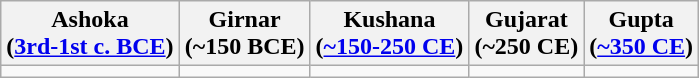<table class="wikitable">
<tr>
<th>Ashoka<br>(<a href='#'>3rd-1st c. BCE</a>)</th>
<th>Girnar<br>(~150 BCE)</th>
<th>Kushana<br>(<a href='#'>~150-250 CE</a>)</th>
<th>Gujarat<br>(~250 CE)</th>
<th>Gupta<br>(<a href='#'>~350 CE</a>)</th>
</tr>
<tr>
<td></td>
<td></td>
<td></td>
<td></td>
<td></td>
</tr>
</table>
